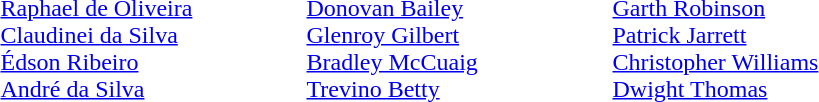<table>
<tr>
<td width=200 valign=top><em></em><br><a href='#'>Raphael de Oliveira</a><br><a href='#'>Claudinei da Silva</a><br><a href='#'>Édson Ribeiro</a><br><a href='#'>André da Silva</a></td>
<td width=200 valign=top><em></em><br><a href='#'>Donovan Bailey</a><br><a href='#'>Glenroy Gilbert</a><br><a href='#'>Bradley McCuaig</a><br><a href='#'>Trevino Betty</a></td>
<td width=200 valign=top><em></em><br><a href='#'>Garth Robinson</a><br><a href='#'>Patrick Jarrett</a><br><a href='#'>Christopher Williams</a><br><a href='#'>Dwight Thomas</a></td>
</tr>
</table>
